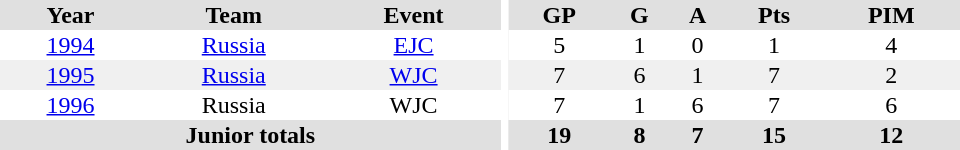<table border="0" cellpadding="1" cellspacing="0" ID="Table3" style="text-align:center; width:40em">
<tr ALIGN="center" bgcolor="#e0e0e0">
<th>Year</th>
<th>Team</th>
<th>Event</th>
<th rowspan="99" bgcolor="#ffffff"></th>
<th>GP</th>
<th>G</th>
<th>A</th>
<th>Pts</th>
<th>PIM</th>
</tr>
<tr>
<td><a href='#'>1994</a></td>
<td><a href='#'>Russia</a></td>
<td><a href='#'>EJC</a></td>
<td>5</td>
<td>1</td>
<td>0</td>
<td>1</td>
<td>4</td>
</tr>
<tr bgcolor="#f0f0f0">
<td><a href='#'>1995</a></td>
<td><a href='#'>Russia</a></td>
<td><a href='#'>WJC</a></td>
<td>7</td>
<td>6</td>
<td>1</td>
<td>7</td>
<td>2</td>
</tr>
<tr>
<td><a href='#'>1996</a></td>
<td>Russia</td>
<td>WJC</td>
<td>7</td>
<td>1</td>
<td>6</td>
<td>7</td>
<td>6</td>
</tr>
<tr bgcolor="#e0e0e0">
<th colspan="3">Junior totals</th>
<th>19</th>
<th>8</th>
<th>7</th>
<th>15</th>
<th>12</th>
</tr>
</table>
